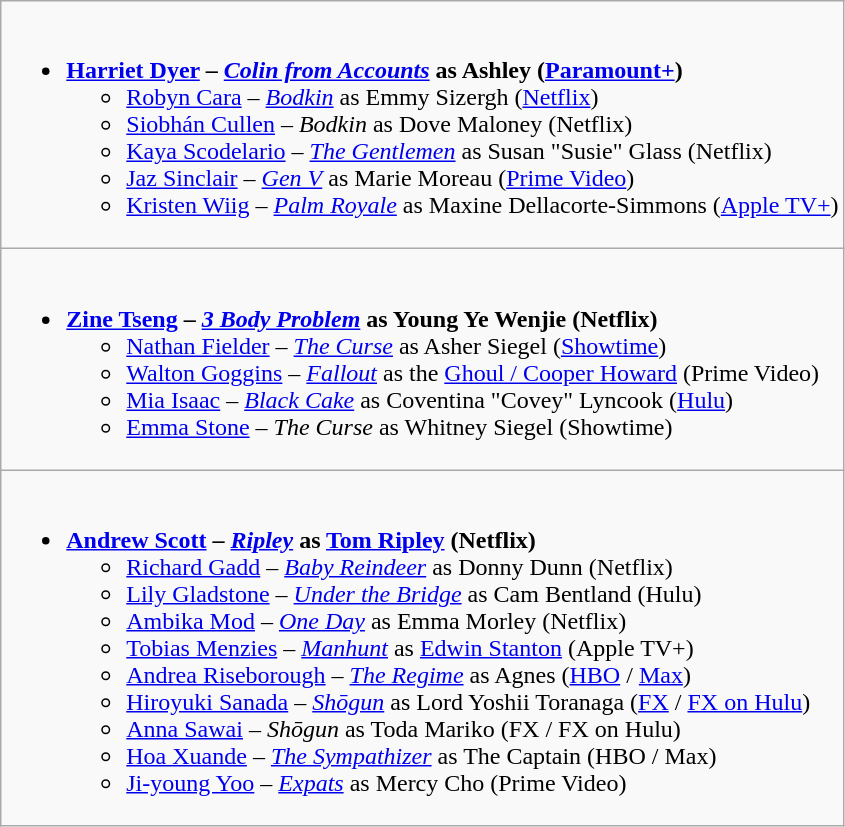<table class="wikitable" role="presentation">
<tr>
<td><br><ul><li><strong><a href='#'>Harriet Dyer</a> – <em><a href='#'>Colin from Accounts</a></em> as Ashley (<a href='#'>Paramount+</a>)</strong><ul><li><a href='#'>Robyn Cara</a> – <em><a href='#'>Bodkin</a></em> as Emmy Sizergh (<a href='#'>Netflix</a>)</li><li><a href='#'>Siobhán Cullen</a> – <em>Bodkin</em> as Dove Maloney (Netflix)</li><li><a href='#'>Kaya Scodelario</a> – <em><a href='#'>The Gentlemen</a></em> as Susan "Susie" Glass (Netflix)</li><li><a href='#'>Jaz Sinclair</a> – <em><a href='#'>Gen V</a></em> as Marie Moreau (<a href='#'>Prime Video</a>)</li><li><a href='#'>Kristen Wiig</a> – <em><a href='#'>Palm Royale</a></em> as Maxine Dellacorte-Simmons (<a href='#'>Apple TV+</a>)</li></ul></li></ul></td>
</tr>
<tr>
<td><br><ul><li><strong><a href='#'>Zine Tseng</a> – <em><a href='#'>3 Body Problem</a></em> as Young Ye Wenjie (Netflix)</strong><ul><li><a href='#'>Nathan Fielder</a> – <em><a href='#'>The Curse</a></em> as Asher Siegel (<a href='#'>Showtime</a>)</li><li><a href='#'>Walton Goggins</a> – <em><a href='#'>Fallout</a></em> as the <a href='#'>Ghoul / Cooper Howard</a> (Prime Video)</li><li><a href='#'>Mia Isaac</a> – <em><a href='#'>Black Cake</a></em> as Coventina "Covey" Lyncook (<a href='#'>Hulu</a>)</li><li><a href='#'>Emma Stone</a> – <em>The Curse</em> as Whitney Siegel (Showtime)</li></ul></li></ul></td>
</tr>
<tr>
<td><br><ul><li><strong><a href='#'>Andrew Scott</a> – <em><a href='#'>Ripley</a></em> as <a href='#'>Tom Ripley</a> (Netflix)</strong><ul><li><a href='#'>Richard Gadd</a> – <em><a href='#'>Baby Reindeer</a></em> as Donny Dunn (Netflix)</li><li><a href='#'>Lily Gladstone</a> – <em><a href='#'>Under the Bridge</a></em> as Cam Bentland (Hulu)</li><li><a href='#'>Ambika Mod</a> – <em><a href='#'>One Day</a></em> as Emma Morley (Netflix)</li><li><a href='#'>Tobias Menzies</a> – <em><a href='#'>Manhunt</a></em> as <a href='#'>Edwin Stanton</a> (Apple TV+)</li><li><a href='#'>Andrea Riseborough</a> – <em><a href='#'>The Regime</a></em> as Agnes (<a href='#'>HBO</a> / <a href='#'>Max</a>)</li><li><a href='#'>Hiroyuki Sanada</a> – <em><a href='#'>Shōgun</a></em> as Lord Yoshii Toranaga (<a href='#'>FX</a> / <a href='#'>FX on Hulu</a>)</li><li><a href='#'>Anna Sawai</a> – <em>Shōgun</em> as Toda Mariko (FX / FX on Hulu)</li><li><a href='#'>Hoa Xuande</a> – <em><a href='#'>The Sympathizer</a></em> as The Captain (HBO / Max)</li><li><a href='#'>Ji-young Yoo</a> – <em><a href='#'>Expats</a></em> as Mercy Cho (Prime Video)</li></ul></li></ul></td>
</tr>
</table>
